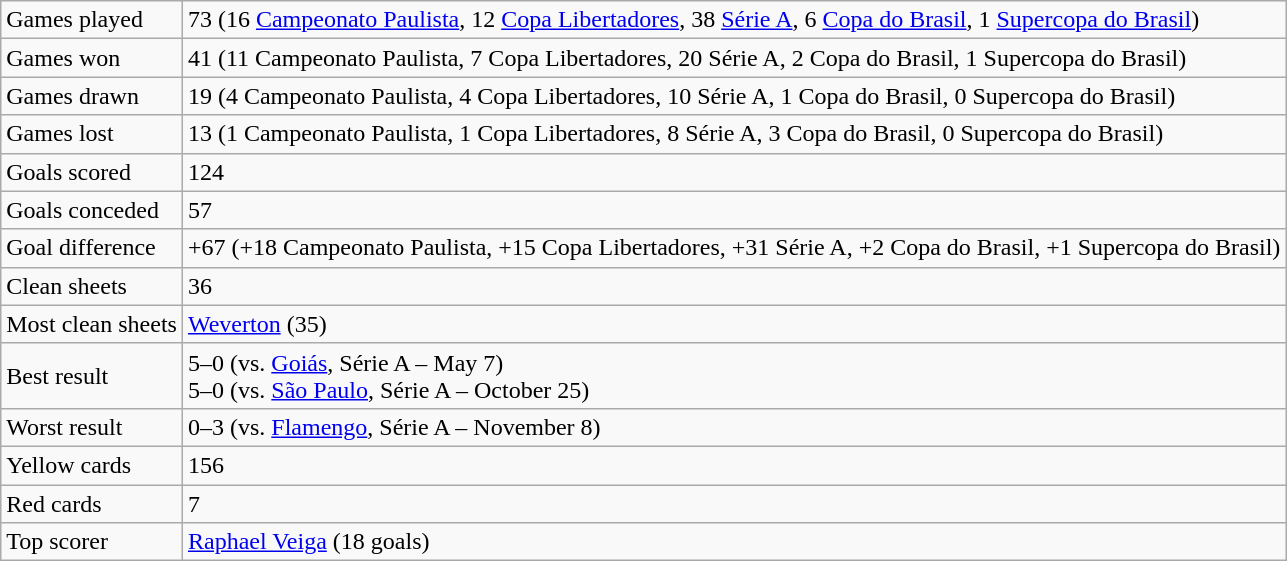<table class="wikitable">
<tr>
<td>Games played</td>
<td>73 (16 <a href='#'>Campeonato Paulista</a>, 12 <a href='#'>Copa Libertadores</a>, 38 <a href='#'>Série A</a>, 6 <a href='#'>Copa do Brasil</a>, 1 <a href='#'>Supercopa do Brasil</a>)</td>
</tr>
<tr>
<td>Games won</td>
<td>41 (11 Campeonato Paulista, 7 Copa Libertadores, 20 Série A, 2 Copa do Brasil, 1 Supercopa do Brasil)</td>
</tr>
<tr>
<td>Games drawn</td>
<td>19 (4 Campeonato Paulista, 4 Copa Libertadores, 10 Série A, 1 Copa do Brasil, 0 Supercopa do Brasil)</td>
</tr>
<tr>
<td>Games lost</td>
<td>13 (1 Campeonato Paulista, 1 Copa Libertadores, 8 Série A, 3 Copa do Brasil, 0 Supercopa do Brasil)</td>
</tr>
<tr>
<td>Goals scored</td>
<td>124</td>
</tr>
<tr>
<td>Goals conceded</td>
<td>57</td>
</tr>
<tr>
<td>Goal difference</td>
<td>+67 (+18 Campeonato Paulista, +15 Copa Libertadores, +31 Série A, +2 Copa do Brasil, +1 Supercopa do Brasil)</td>
</tr>
<tr>
<td>Clean sheets</td>
<td>36</td>
</tr>
<tr>
<td>Most clean sheets</td>
<td><a href='#'>Weverton</a> (35)</td>
</tr>
<tr>
<td>Best result</td>
<td>5–0 (vs. <a href='#'>Goiás</a>, Série A – May 7) <br> 5–0 (vs. <a href='#'>São Paulo</a>, Série A – October 25)</td>
</tr>
<tr>
<td>Worst result</td>
<td>0–3 (vs. <a href='#'>Flamengo</a>, Série A – November 8)</td>
</tr>
<tr>
<td>Yellow cards</td>
<td>156</td>
</tr>
<tr>
<td>Red cards</td>
<td>7</td>
</tr>
<tr>
<td>Top scorer</td>
<td><a href='#'>Raphael Veiga</a> (18 goals)</td>
</tr>
</table>
